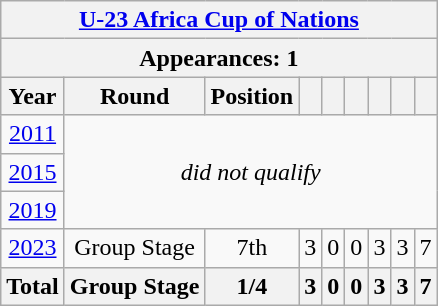<table class="wikitable" style="text-align: center;">
<tr>
<th colspan=9><a href='#'>U-23 Africa Cup of Nations</a></th>
</tr>
<tr>
<th colspan=9>Appearances: 1</th>
</tr>
<tr>
<th>Year</th>
<th>Round</th>
<th>Position</th>
<th></th>
<th></th>
<th></th>
<th></th>
<th></th>
<th></th>
</tr>
<tr>
<td> <a href='#'>2011</a></td>
<td colspan=8 rowspan=3><em>did not qualify</em></td>
</tr>
<tr>
<td> <a href='#'>2015</a></td>
</tr>
<tr>
<td> <a href='#'>2019</a></td>
</tr>
<tr>
<td> <a href='#'>2023</a></td>
<td>Group Stage</td>
<td>7th</td>
<td>3</td>
<td>0</td>
<td>0</td>
<td>3</td>
<td>3</td>
<td>7</td>
</tr>
<tr>
<th>Total</th>
<th>Group Stage</th>
<th>1/4</th>
<th>3</th>
<th>0</th>
<th>0</th>
<th>3</th>
<th>3</th>
<th>7</th>
</tr>
</table>
